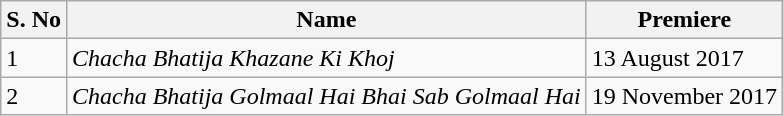<table class="wikitable sortable">
<tr>
<th>S. No</th>
<th>Name</th>
<th>Premiere</th>
</tr>
<tr>
<td>1</td>
<td><em>Chacha Bhatija Khazane Ki Khoj</em></td>
<td>13 August 2017</td>
</tr>
<tr>
<td>2</td>
<td><em>Chacha Bhatija Golmaal Hai Bhai Sab Golmaal Hai</em></td>
<td>19 November 2017</td>
</tr>
</table>
